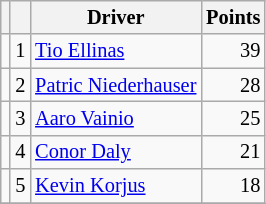<table class="wikitable" style="font-size: 85%;">
<tr>
<th></th>
<th></th>
<th>Driver</th>
<th>Points</th>
</tr>
<tr>
<td align="left"></td>
<td align="center">1</td>
<td> <a href='#'>Tio Ellinas</a></td>
<td align="right">39</td>
</tr>
<tr>
<td align="left"></td>
<td align="center">2</td>
<td> <a href='#'>Patric Niederhauser</a></td>
<td align="right">28</td>
</tr>
<tr>
<td align="left"></td>
<td align="center">3</td>
<td> <a href='#'>Aaro Vainio</a></td>
<td align="right">25</td>
</tr>
<tr>
<td align="left"></td>
<td align="center">4</td>
<td> <a href='#'>Conor Daly</a></td>
<td align="right">21</td>
</tr>
<tr>
<td align="left"></td>
<td align="center">5</td>
<td> <a href='#'>Kevin Korjus</a></td>
<td align="right">18</td>
</tr>
<tr>
</tr>
</table>
